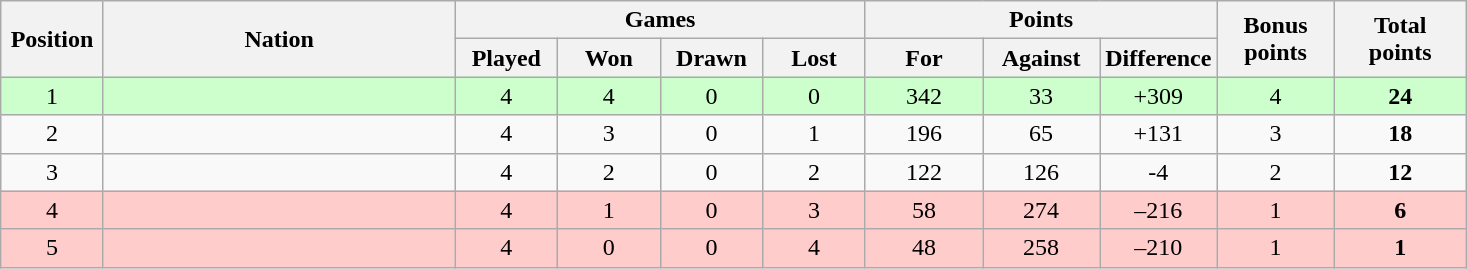<table class="wikitable" style="text-align:center">
<tr>
<th rowspan="2" style="width:7%;">Position</th>
<th rowspan="2" style="width:24%;">Nation</th>
<th colspan="4" style="width:30%;">Games</th>
<th colspan="3" style="width:32%;">Points</th>
<th rowspan="2" style="width:8%;">Bonus<br>points</th>
<th rowspan="2" style="width:10%;">Total<br>points</th>
</tr>
<tr>
<th style="width:7%;">Played</th>
<th style="width:7%;">Won</th>
<th style="width:7%;">Drawn</th>
<th style="width:7%;">Lost</th>
<th style="width:8%;">For</th>
<th style="width:8%;">Against</th>
<th style="width:8%;">Difference</th>
</tr>
<tr bgcolor="#ccffcc">
<td>1</td>
<td align="left"></td>
<td>4</td>
<td>4</td>
<td>0</td>
<td>0</td>
<td>342</td>
<td>33</td>
<td>+309</td>
<td>4</td>
<td><strong>24</strong></td>
</tr>
<tr>
<td>2</td>
<td align="left"></td>
<td>4</td>
<td>3</td>
<td>0</td>
<td>1</td>
<td>196</td>
<td>65</td>
<td>+131</td>
<td>3</td>
<td><strong>18</strong></td>
</tr>
<tr>
<td>3</td>
<td align="left"></td>
<td>4</td>
<td>2</td>
<td>0</td>
<td>2</td>
<td>122</td>
<td>126</td>
<td>-4</td>
<td>2</td>
<td><strong>12</strong></td>
</tr>
<tr bgcolor="#ffcccc">
<td>4</td>
<td align="left"></td>
<td>4</td>
<td>1</td>
<td>0</td>
<td>3</td>
<td>58</td>
<td>274</td>
<td>–216</td>
<td>1</td>
<td><strong>6</strong></td>
</tr>
<tr bgcolor="#ffcccc">
<td>5</td>
<td align="left"></td>
<td>4</td>
<td>0</td>
<td>0</td>
<td>4</td>
<td>48</td>
<td>258</td>
<td>–210</td>
<td>1</td>
<td><strong>1</strong></td>
</tr>
</table>
